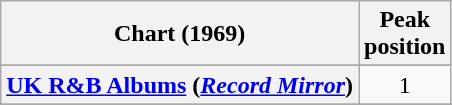<table class="wikitable sortable plainrowheaders">
<tr>
<th scope="col">Chart (1969)</th>
<th scope="col">Peak<br>position</th>
</tr>
<tr>
</tr>
<tr>
</tr>
<tr>
<th scope="row"><a href='#'>UK R&B Albums</a> (<em><a href='#'>Record Mirror</a></em>)</th>
<td align="center">1</td>
</tr>
<tr>
</tr>
<tr>
</tr>
</table>
